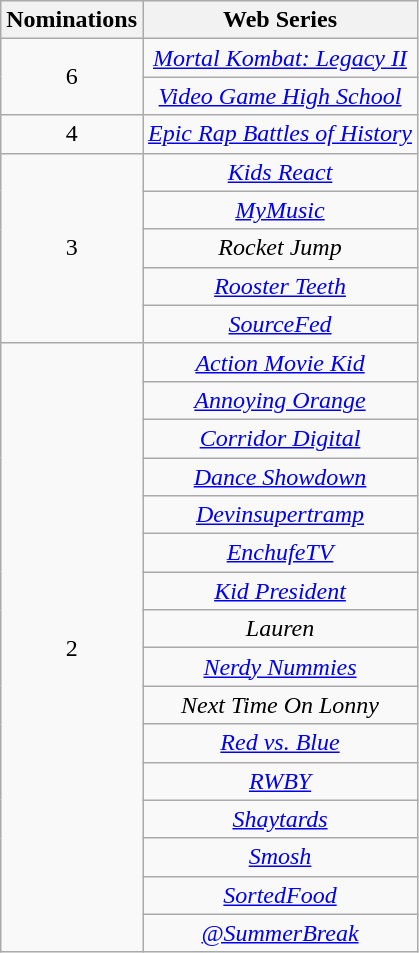<table class="wikitable plainrowheaders" style="text-align:center;">
<tr>
<th scope="col" style="width:55px;">Nominations</th>
<th scope="col" style="text-align:center;">Web Series</th>
</tr>
<tr>
<td rowspan="2">6</td>
<td><em><a href='#'>Mortal Kombat: Legacy II</a></em></td>
</tr>
<tr>
<td><em><a href='#'>Video Game High School</a></em></td>
</tr>
<tr>
<td>4</td>
<td><em><a href='#'>Epic Rap Battles of History</a></em></td>
</tr>
<tr>
<td rowspan="5">3</td>
<td><em><a href='#'>Kids React</a></em></td>
</tr>
<tr>
<td><em><a href='#'>MyMusic</a></em></td>
</tr>
<tr>
<td><em>Rocket Jump</em></td>
</tr>
<tr>
<td><em><a href='#'>Rooster Teeth</a></em></td>
</tr>
<tr>
<td><em><a href='#'>SourceFed</a></em></td>
</tr>
<tr>
<td rowspan="16">2</td>
<td><em><a href='#'>Action Movie Kid</a></em></td>
</tr>
<tr>
<td><em><a href='#'>Annoying Orange</a></em></td>
</tr>
<tr>
<td><em><a href='#'>Corridor Digital</a></em></td>
</tr>
<tr>
<td><em><a href='#'>Dance Showdown</a></em></td>
</tr>
<tr>
<td><em><a href='#'>Devinsupertramp</a></em></td>
</tr>
<tr>
<td><em><a href='#'>EnchufeTV</a></em></td>
</tr>
<tr>
<td><em><a href='#'>Kid President</a></em></td>
</tr>
<tr>
<td><em>Lauren</em></td>
</tr>
<tr>
<td><em><a href='#'>Nerdy Nummies</a></em></td>
</tr>
<tr>
<td><em>Next Time On Lonny</em></td>
</tr>
<tr>
<td><em><a href='#'>Red vs. Blue</a></em></td>
</tr>
<tr>
<td><em><a href='#'>RWBY</a></em></td>
</tr>
<tr>
<td><em><a href='#'>Shaytards</a></em></td>
</tr>
<tr>
<td><em><a href='#'>Smosh</a></em></td>
</tr>
<tr>
<td><em><a href='#'>SortedFood</a></em></td>
</tr>
<tr>
<td><em><a href='#'>@SummerBreak</a></em></td>
</tr>
</table>
